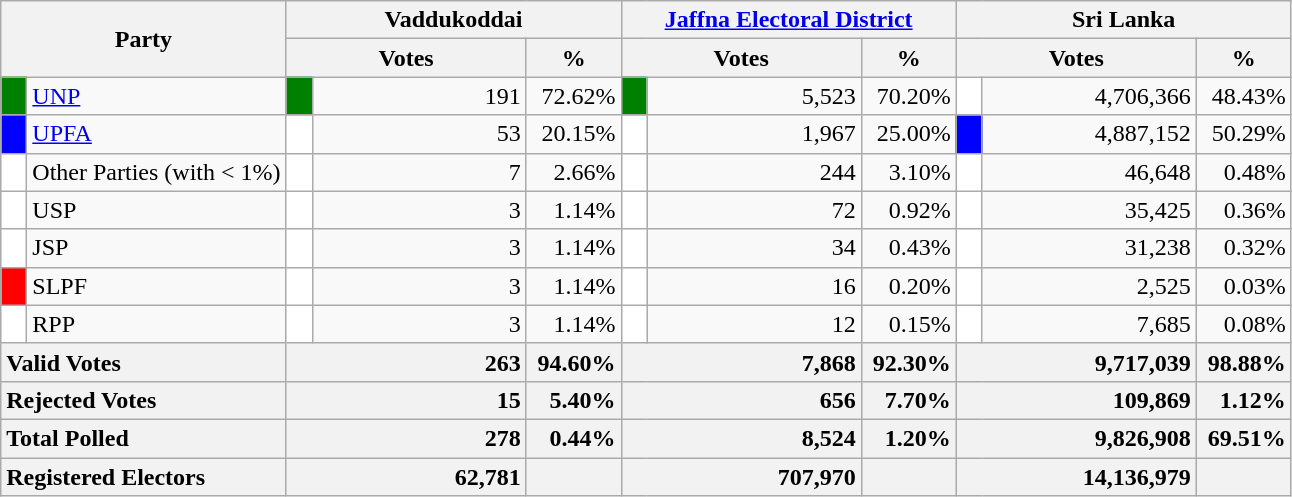<table class="wikitable">
<tr>
<th colspan="2" width="144px"rowspan="2">Party</th>
<th colspan="3" width="216px">Vaddukoddai</th>
<th colspan="3" width="216px"><a href='#'>Jaffna Electoral District</a></th>
<th colspan="3" width="216px">Sri Lanka</th>
</tr>
<tr>
<th colspan="2" width="144px">Votes</th>
<th>%</th>
<th colspan="2" width="144px">Votes</th>
<th>%</th>
<th colspan="2" width="144px">Votes</th>
<th>%</th>
</tr>
<tr>
<td style="background-color:green;" width="10px"></td>
<td style="text-align:left;"><a href='#'>UNP</a></td>
<td style="background-color:green;" width="10px"></td>
<td style="text-align:right;">191</td>
<td style="text-align:right;">72.62%</td>
<td style="background-color:green;" width="10px"></td>
<td style="text-align:right;">5,523</td>
<td style="text-align:right;">70.20%</td>
<td style="background-color:white;" width="10px"></td>
<td style="text-align:right;">4,706,366</td>
<td style="text-align:right;">48.43%</td>
</tr>
<tr>
<td style="background-color:blue;" width="10px"></td>
<td style="text-align:left;"><a href='#'>UPFA</a></td>
<td style="background-color:white;" width="10px"></td>
<td style="text-align:right;">53</td>
<td style="text-align:right;">20.15%</td>
<td style="background-color:white;" width="10px"></td>
<td style="text-align:right;">1,967</td>
<td style="text-align:right;">25.00%</td>
<td style="background-color:blue;" width="10px"></td>
<td style="text-align:right;">4,887,152</td>
<td style="text-align:right;">50.29%</td>
</tr>
<tr>
<td style="background-color:white;" width="10px"></td>
<td style="text-align:left;">Other Parties (with < 1%)</td>
<td style="background-color:white;" width="10px"></td>
<td style="text-align:right;">7</td>
<td style="text-align:right;">2.66%</td>
<td style="background-color:white;" width="10px"></td>
<td style="text-align:right;">244</td>
<td style="text-align:right;">3.10%</td>
<td style="background-color:white;" width="10px"></td>
<td style="text-align:right;">46,648</td>
<td style="text-align:right;">0.48%</td>
</tr>
<tr>
<td style="background-color:white;" width="10px"></td>
<td style="text-align:left;">USP</td>
<td style="background-color:white;" width="10px"></td>
<td style="text-align:right;">3</td>
<td style="text-align:right;">1.14%</td>
<td style="background-color:white;" width="10px"></td>
<td style="text-align:right;">72</td>
<td style="text-align:right;">0.92%</td>
<td style="background-color:white;" width="10px"></td>
<td style="text-align:right;">35,425</td>
<td style="text-align:right;">0.36%</td>
</tr>
<tr>
<td style="background-color:white;" width="10px"></td>
<td style="text-align:left;">JSP</td>
<td style="background-color:white;" width="10px"></td>
<td style="text-align:right;">3</td>
<td style="text-align:right;">1.14%</td>
<td style="background-color:white;" width="10px"></td>
<td style="text-align:right;">34</td>
<td style="text-align:right;">0.43%</td>
<td style="background-color:white;" width="10px"></td>
<td style="text-align:right;">31,238</td>
<td style="text-align:right;">0.32%</td>
</tr>
<tr>
<td style="background-color:red;" width="10px"></td>
<td style="text-align:left;">SLPF</td>
<td style="background-color:white;" width="10px"></td>
<td style="text-align:right;">3</td>
<td style="text-align:right;">1.14%</td>
<td style="background-color:white;" width="10px"></td>
<td style="text-align:right;">16</td>
<td style="text-align:right;">0.20%</td>
<td style="background-color:white;" width="10px"></td>
<td style="text-align:right;">2,525</td>
<td style="text-align:right;">0.03%</td>
</tr>
<tr>
<td style="background-color:white;" width="10px"></td>
<td style="text-align:left;">RPP</td>
<td style="background-color:white;" width="10px"></td>
<td style="text-align:right;">3</td>
<td style="text-align:right;">1.14%</td>
<td style="background-color:white;" width="10px"></td>
<td style="text-align:right;">12</td>
<td style="text-align:right;">0.15%</td>
<td style="background-color:white;" width="10px"></td>
<td style="text-align:right;">7,685</td>
<td style="text-align:right;">0.08%</td>
</tr>
<tr>
<th colspan="2" width="144px"style="text-align:left;">Valid Votes</th>
<th style="text-align:right;"colspan="2" width="144px">263</th>
<th style="text-align:right;">94.60%</th>
<th style="text-align:right;"colspan="2" width="144px">7,868</th>
<th style="text-align:right;">92.30%</th>
<th style="text-align:right;"colspan="2" width="144px">9,717,039</th>
<th style="text-align:right;">98.88%</th>
</tr>
<tr>
<th colspan="2" width="144px"style="text-align:left;">Rejected Votes</th>
<th style="text-align:right;"colspan="2" width="144px">15</th>
<th style="text-align:right;">5.40%</th>
<th style="text-align:right;"colspan="2" width="144px">656</th>
<th style="text-align:right;">7.70%</th>
<th style="text-align:right;"colspan="2" width="144px">109,869</th>
<th style="text-align:right;">1.12%</th>
</tr>
<tr>
<th colspan="2" width="144px"style="text-align:left;">Total Polled</th>
<th style="text-align:right;"colspan="2" width="144px">278</th>
<th style="text-align:right;">0.44%</th>
<th style="text-align:right;"colspan="2" width="144px">8,524</th>
<th style="text-align:right;">1.20%</th>
<th style="text-align:right;"colspan="2" width="144px">9,826,908</th>
<th style="text-align:right;">69.51%</th>
</tr>
<tr>
<th colspan="2" width="144px"style="text-align:left;">Registered Electors</th>
<th style="text-align:right;"colspan="2" width="144px">62,781</th>
<th></th>
<th style="text-align:right;"colspan="2" width="144px">707,970</th>
<th></th>
<th style="text-align:right;"colspan="2" width="144px">14,136,979</th>
<th></th>
</tr>
</table>
